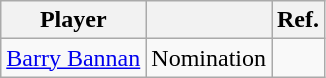<table class="wikitable" style="text-align:left">
<tr>
<th>Player</th>
<th></th>
<th>Ref.</th>
</tr>
<tr>
<td> <a href='#'>Barry Bannan</a></td>
<td>Nomination</td>
<td align="center"></td>
</tr>
</table>
